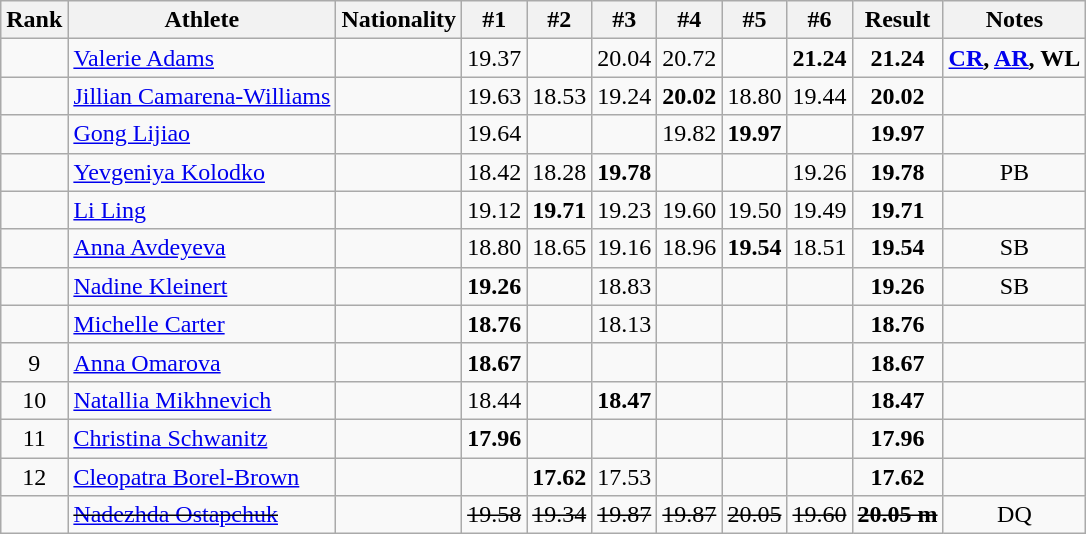<table class="wikitable sortable" style="text-align:center">
<tr>
<th>Rank</th>
<th>Athlete</th>
<th>Nationality</th>
<th>#1</th>
<th>#2</th>
<th>#3</th>
<th>#4</th>
<th>#5</th>
<th>#6</th>
<th>Result</th>
<th>Notes</th>
</tr>
<tr>
<td></td>
<td align=left><a href='#'>Valerie Adams</a></td>
<td align=left></td>
<td>19.37</td>
<td></td>
<td>20.04</td>
<td>20.72</td>
<td></td>
<td><strong>21.24</strong></td>
<td><strong>21.24</strong></td>
<td><strong><a href='#'>CR</a>, <a href='#'>AR</a>, WL</strong></td>
</tr>
<tr>
<td></td>
<td align=left><a href='#'>Jillian Camarena-Williams</a></td>
<td align=left></td>
<td>19.63</td>
<td>18.53</td>
<td>19.24</td>
<td><strong>20.02</strong></td>
<td>18.80</td>
<td>19.44</td>
<td><strong>20.02</strong></td>
<td></td>
</tr>
<tr>
<td></td>
<td align=left><a href='#'>Gong Lijiao</a></td>
<td align=left></td>
<td>19.64</td>
<td></td>
<td></td>
<td>19.82</td>
<td><strong>19.97</strong></td>
<td></td>
<td><strong>19.97</strong></td>
<td></td>
</tr>
<tr>
<td></td>
<td align=left><a href='#'>Yevgeniya Kolodko</a></td>
<td align=left></td>
<td>18.42</td>
<td>18.28</td>
<td><strong>19.78</strong></td>
<td></td>
<td></td>
<td>19.26</td>
<td><strong>19.78</strong></td>
<td>PB</td>
</tr>
<tr>
<td></td>
<td align=left><a href='#'>Li Ling</a></td>
<td align=left></td>
<td>19.12</td>
<td><strong>19.71</strong></td>
<td>19.23</td>
<td>19.60</td>
<td>19.50</td>
<td>19.49</td>
<td><strong>19.71</strong></td>
<td></td>
</tr>
<tr>
<td></td>
<td align=left><a href='#'>Anna Avdeyeva</a></td>
<td align=left></td>
<td>18.80</td>
<td>18.65</td>
<td>19.16</td>
<td>18.96</td>
<td><strong>19.54</strong></td>
<td>18.51</td>
<td><strong>19.54</strong></td>
<td>SB</td>
</tr>
<tr>
<td></td>
<td align=left><a href='#'>Nadine Kleinert</a></td>
<td align=left></td>
<td><strong>19.26</strong></td>
<td></td>
<td>18.83</td>
<td></td>
<td></td>
<td></td>
<td><strong>19.26</strong></td>
<td>SB</td>
</tr>
<tr>
<td></td>
<td align=left><a href='#'>Michelle Carter</a></td>
<td align=left></td>
<td><strong>18.76</strong></td>
<td></td>
<td>18.13</td>
<td></td>
<td></td>
<td></td>
<td><strong>18.76</strong></td>
<td></td>
</tr>
<tr>
<td>9</td>
<td align=left><a href='#'>Anna Omarova</a></td>
<td align=left></td>
<td><strong>18.67</strong></td>
<td></td>
<td></td>
<td></td>
<td></td>
<td></td>
<td><strong>18.67</strong></td>
<td></td>
</tr>
<tr>
<td>10</td>
<td align=left><a href='#'>Natallia Mikhnevich</a></td>
<td align=left></td>
<td>18.44</td>
<td></td>
<td><strong>18.47</strong></td>
<td></td>
<td></td>
<td></td>
<td><strong>18.47</strong></td>
<td></td>
</tr>
<tr>
<td>11</td>
<td align=left><a href='#'>Christina Schwanitz</a></td>
<td align=left></td>
<td><strong>17.96</strong></td>
<td></td>
<td></td>
<td></td>
<td></td>
<td></td>
<td><strong>17.96</strong></td>
<td></td>
</tr>
<tr>
<td>12</td>
<td align=left><a href='#'>Cleopatra Borel-Brown</a></td>
<td align=left></td>
<td></td>
<td><strong>17.62</strong></td>
<td>17.53</td>
<td></td>
<td></td>
<td></td>
<td><strong>17.62</strong></td>
<td></td>
</tr>
<tr>
<td></td>
<td align=left><s><a href='#'>Nadezhda Ostapchuk</a></s></td>
<td align=left></td>
<td><s>19.58</s></td>
<td><s>19.34</s></td>
<td><s>19.87</s></td>
<td><s>19.87</s></td>
<td><s>20.05</s></td>
<td><s>19.60</s></td>
<td><s><strong>20.05 m </strong></s></td>
<td>DQ</td>
</tr>
</table>
